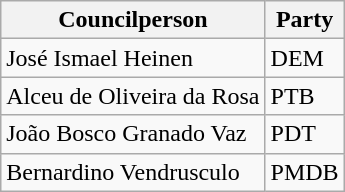<table class="wikitable">
<tr>
<th>Councilperson</th>
<th>Party</th>
</tr>
<tr>
<td>José Ismael Heinen</td>
<td>DEM</td>
</tr>
<tr>
<td>Alceu de Oliveira da Rosa</td>
<td>PTB</td>
</tr>
<tr>
<td>João Bosco Granado Vaz</td>
<td>PDT</td>
</tr>
<tr>
<td>Bernardino Vendrusculo</td>
<td>PMDB</td>
</tr>
</table>
